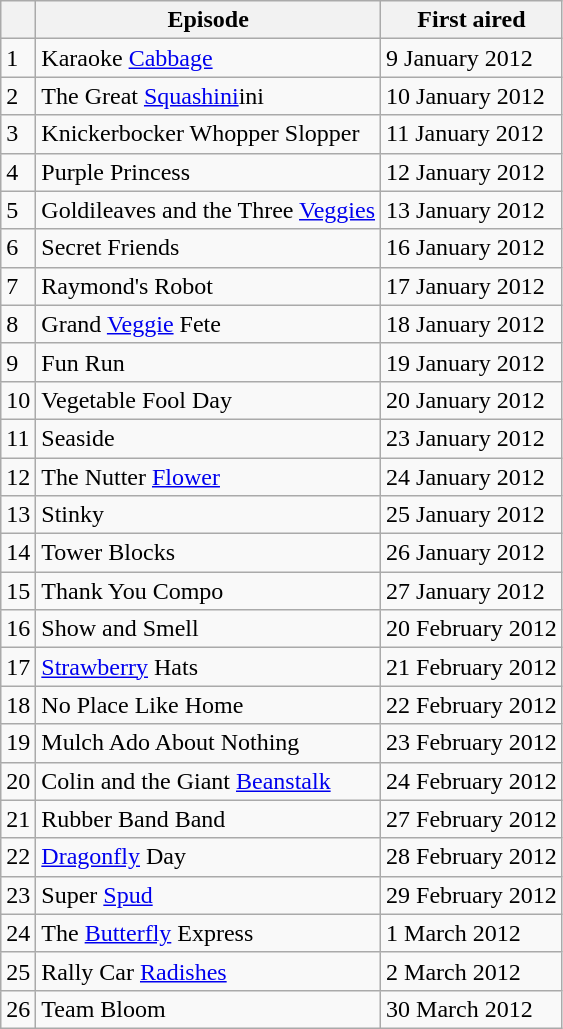<table class="wikitable">
<tr>
<th></th>
<th><strong>Episode</strong></th>
<th><strong>First aired</strong></th>
</tr>
<tr>
<td>1</td>
<td>Karaoke <a href='#'>Cabbage</a></td>
<td>9 January 2012</td>
</tr>
<tr>
<td>2</td>
<td>The Great <a href='#'>Squashini</a>ini</td>
<td>10 January 2012</td>
</tr>
<tr>
<td>3</td>
<td>Knickerbocker Whopper Slopper</td>
<td>11 January 2012</td>
</tr>
<tr>
<td>4</td>
<td>Purple Princess</td>
<td>12 January 2012</td>
</tr>
<tr>
<td>5</td>
<td>Goldileaves and the Three <a href='#'>Veggies</a></td>
<td>13 January 2012</td>
</tr>
<tr>
<td>6</td>
<td>Secret Friends</td>
<td>16 January 2012</td>
</tr>
<tr>
<td>7</td>
<td>Raymond's Robot</td>
<td>17 January 2012</td>
</tr>
<tr>
<td>8</td>
<td>Grand <a href='#'>Veggie</a> Fete</td>
<td>18 January 2012</td>
</tr>
<tr>
<td>9</td>
<td>Fun Run</td>
<td>19 January 2012</td>
</tr>
<tr>
<td>10</td>
<td>Vegetable Fool Day</td>
<td>20 January 2012</td>
</tr>
<tr>
<td>11</td>
<td>Seaside</td>
<td>23 January 2012</td>
</tr>
<tr>
<td>12</td>
<td>The Nutter <a href='#'>Flower</a></td>
<td>24 January 2012</td>
</tr>
<tr>
<td>13</td>
<td>Stinky</td>
<td>25 January 2012</td>
</tr>
<tr>
<td>14</td>
<td>Tower Blocks</td>
<td>26 January 2012</td>
</tr>
<tr>
<td>15</td>
<td>Thank You Compo</td>
<td>27 January 2012</td>
</tr>
<tr>
<td>16</td>
<td>Show and Smell</td>
<td>20 February 2012</td>
</tr>
<tr>
<td>17</td>
<td><a href='#'>Strawberry</a> Hats</td>
<td>21 February 2012</td>
</tr>
<tr>
<td>18</td>
<td>No Place Like Home</td>
<td>22 February 2012</td>
</tr>
<tr>
<td>19</td>
<td>Mulch Ado About Nothing</td>
<td>23 February 2012</td>
</tr>
<tr>
<td>20</td>
<td>Colin and the Giant <a href='#'>Beanstalk</a></td>
<td>24 February 2012</td>
</tr>
<tr>
<td>21</td>
<td>Rubber Band Band</td>
<td>27 February 2012</td>
</tr>
<tr>
<td>22</td>
<td><a href='#'>Dragonfly</a> Day</td>
<td>28 February 2012</td>
</tr>
<tr>
<td>23</td>
<td>Super <a href='#'>Spud</a></td>
<td>29 February 2012</td>
</tr>
<tr>
<td>24</td>
<td>The <a href='#'>Butterfly</a> Express</td>
<td>1 March 2012</td>
</tr>
<tr>
<td>25</td>
<td>Rally Car <a href='#'>Radishes</a></td>
<td>2 March 2012</td>
</tr>
<tr>
<td>26</td>
<td>Team Bloom</td>
<td>30 March 2012</td>
</tr>
</table>
